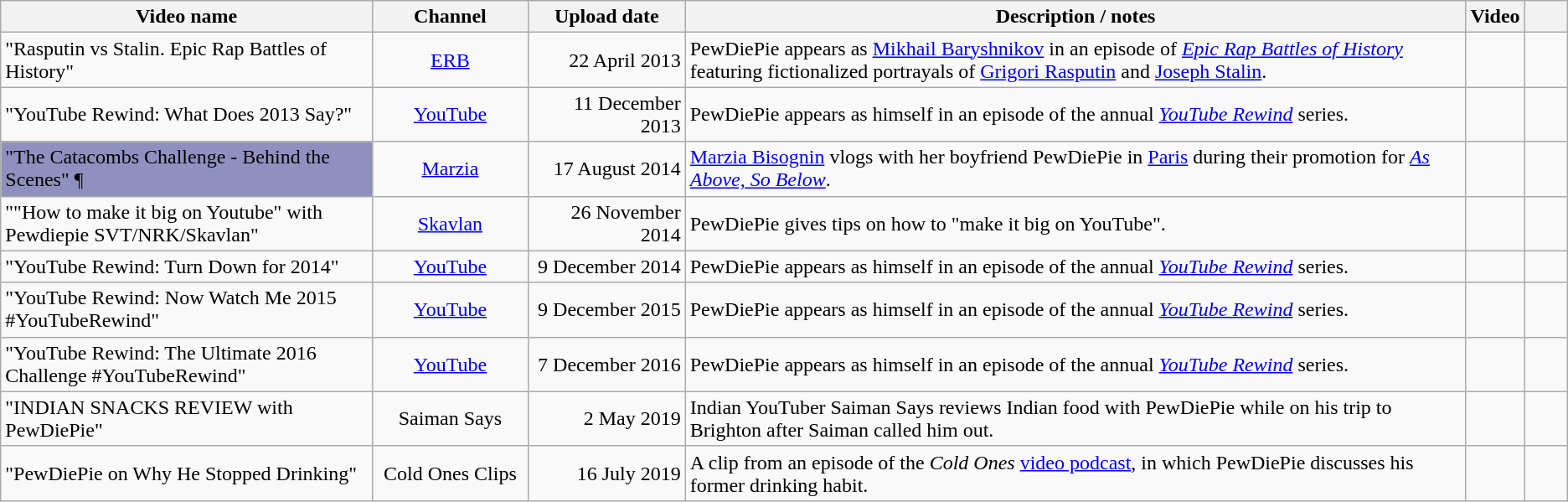<table class="wikitable sortable">
<tr>
<th style="width:20em;">Video name</th>
<th style="width:8em;" align="center" data-sort-type=date>Channel</th>
<th style="width:8em;" align="center" data-sort-type=date>Upload date</th>
<th style="width:45em;" class="unsortable">Description / notes</th>
<th style="width:2em;" class="unsortable">Video</th>
<th style="width:2em;" class="unsortable"></th>
</tr>
<tr>
<td>"Rasputin vs Stalin. Epic Rap Battles of History"</td>
<td align="center"><a href='#'>ERB</a></td>
<td align="right">22 April 2013</td>
<td>PewDiePie appears as <a href='#'>Mikhail Baryshnikov</a> in an episode of <em><a href='#'>Epic Rap Battles of History</a></em> featuring fictionalized portrayals of <a href='#'>Grigori Rasputin</a> and <a href='#'>Joseph Stalin</a>.</td>
<td align="center"></td>
<td align="center"></td>
</tr>
<tr>
<td>"YouTube Rewind: What Does 2013 Say?"</td>
<td align="center"><a href='#'>YouTube</a></td>
<td align="right">11 December 2013</td>
<td>PewDiePie appears as himself in an episode of the annual <em><a href='#'>YouTube Rewind</a></em> series.</td>
<td align="center"></td>
<td align="center"></td>
</tr>
<tr>
<td style="background:#9090C0;">"The Catacombs Challenge - Behind the Scenes" ¶</td>
<td align="center"><a href='#'>Marzia</a></td>
<td align="right">17 August 2014</td>
<td><a href='#'>Marzia Bisognin</a> vlogs with her boyfriend PewDiePie in <a href='#'>Paris</a> during their promotion for <em><a href='#'>As Above, So Below</a></em>.</td>
<td align="center"></td>
<td align="center"></td>
</tr>
<tr>
<td>""How to make it big on Youtube" with Pewdiepie  SVT/NRK/Skavlan"</td>
<td align="center"><a href='#'>Skavlan</a></td>
<td align="right">26 November 2014</td>
<td>PewDiePie gives tips on how to "make it big on YouTube".</td>
<td align="center"></td>
<td align="center"></td>
</tr>
<tr>
<td>"YouTube Rewind: Turn Down for 2014"</td>
<td align="center"><a href='#'>YouTube</a></td>
<td align="right">9 December 2014</td>
<td>PewDiePie appears as himself in an episode of the annual <em><a href='#'>YouTube Rewind</a></em> series.</td>
<td align="center"></td>
<td align="center"></td>
</tr>
<tr>
<td>"YouTube Rewind: Now Watch Me 2015  #YouTubeRewind"</td>
<td align="center"><a href='#'>YouTube</a></td>
<td align="right">9 December 2015</td>
<td>PewDiePie appears as himself in an episode of the annual <em><a href='#'>YouTube Rewind</a></em> series.</td>
<td align="center"></td>
<td align="center"></td>
</tr>
<tr>
<td>"YouTube Rewind: The Ultimate 2016 Challenge  #YouTubeRewind"</td>
<td align="center"><a href='#'>YouTube</a></td>
<td align="right">7 December 2016</td>
<td>PewDiePie appears as himself in an episode of the annual <em><a href='#'>YouTube Rewind</a></em> series.</td>
<td align="center"></td>
<td align="center"></td>
</tr>
<tr>
<td>"INDIAN SNACKS REVIEW with PewDiePie"</td>
<td align="center">Saiman Says</td>
<td align="right">2 May 2019</td>
<td>Indian YouTuber Saiman Says reviews Indian food with PewDiePie while on his trip to Brighton after Saiman called him out.</td>
<td align="center"></td>
<td align="center"></td>
</tr>
<tr>
<td>"PewDiePie on Why He Stopped Drinking"</td>
<td align="center">Cold Ones Clips</td>
<td align="right">16 July 2019</td>
<td>A clip from an episode of the <em>Cold Ones</em> <a href='#'>video podcast</a>, in which PewDiePie discusses his former drinking habit.</td>
<td align="center"></td>
<td align="center"></td>
</tr>
</table>
